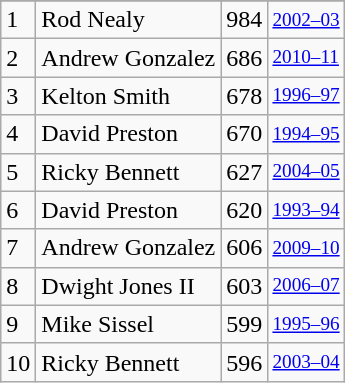<table class="wikitable">
<tr>
</tr>
<tr>
<td>1</td>
<td>Rod Nealy</td>
<td>984</td>
<td style="font-size:80%;"><a href='#'>2002–03</a></td>
</tr>
<tr>
<td>2</td>
<td>Andrew Gonzalez</td>
<td>686</td>
<td style="font-size:80%;"><a href='#'>2010–11</a></td>
</tr>
<tr>
<td>3</td>
<td>Kelton Smith</td>
<td>678</td>
<td style="font-size:80%;"><a href='#'>1996–97</a></td>
</tr>
<tr>
<td>4</td>
<td>David Preston</td>
<td>670</td>
<td style="font-size:80%;"><a href='#'>1994–95</a></td>
</tr>
<tr>
<td>5</td>
<td>Ricky Bennett</td>
<td>627</td>
<td style="font-size:80%;"><a href='#'>2004–05</a></td>
</tr>
<tr>
<td>6</td>
<td>David Preston</td>
<td>620</td>
<td style="font-size:80%;"><a href='#'>1993–94</a></td>
</tr>
<tr>
<td>7</td>
<td>Andrew Gonzalez</td>
<td>606</td>
<td style="font-size:80%;"><a href='#'>2009–10</a></td>
</tr>
<tr>
<td>8</td>
<td>Dwight Jones II</td>
<td>603</td>
<td style="font-size:80%;"><a href='#'>2006–07</a></td>
</tr>
<tr>
<td>9</td>
<td>Mike Sissel</td>
<td>599</td>
<td style="font-size:80%;"><a href='#'>1995–96</a></td>
</tr>
<tr>
<td>10</td>
<td>Ricky Bennett</td>
<td>596</td>
<td style="font-size:80%;"><a href='#'>2003–04</a></td>
</tr>
</table>
